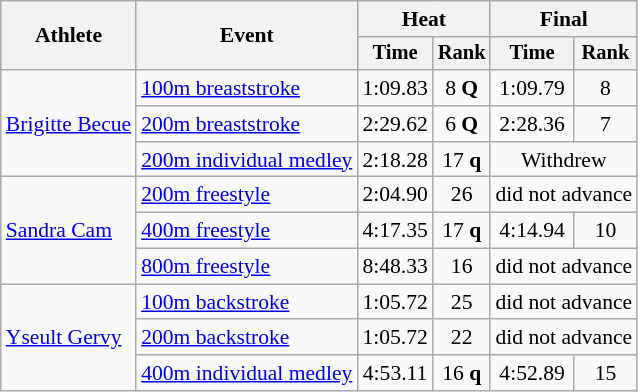<table class=wikitable style=font-size:90%;text-align:center>
<tr>
<th rowspan=2>Athlete</th>
<th rowspan=2>Event</th>
<th colspan=2>Heat</th>
<th colspan=2>Final</th>
</tr>
<tr style=font-size:95%>
<th>Time</th>
<th>Rank</th>
<th>Time</th>
<th>Rank</th>
</tr>
<tr>
<td align=left rowspan=3><a href='#'>Brigitte Becue</a></td>
<td align=left><a href='#'>100m breaststroke</a></td>
<td>1:09.83</td>
<td>8 <strong>Q</strong></td>
<td>1:09.79</td>
<td>8</td>
</tr>
<tr>
<td align=left><a href='#'>200m breaststroke</a></td>
<td>2:29.62</td>
<td>6 <strong>Q</strong></td>
<td>2:28.36</td>
<td>7</td>
</tr>
<tr>
<td align=left><a href='#'>200m individual medley</a></td>
<td>2:18.28</td>
<td>17 <strong>q</strong></td>
<td colspan=2>Withdrew</td>
</tr>
<tr>
<td align=left rowspan=3><a href='#'>Sandra Cam</a></td>
<td align=left><a href='#'>200m freestyle</a></td>
<td>2:04.90</td>
<td>26</td>
<td colspan=2>did not advance</td>
</tr>
<tr>
<td align=left><a href='#'>400m freestyle</a></td>
<td>4:17.35</td>
<td>17 <strong>q</strong></td>
<td>4:14.94</td>
<td>10</td>
</tr>
<tr>
<td align=left><a href='#'>800m freestyle</a></td>
<td>8:48.33</td>
<td>16</td>
<td colspan=2>did not advance</td>
</tr>
<tr>
<td align=left rowspan=3><a href='#'>Yseult Gervy</a></td>
<td align=left><a href='#'>100m backstroke</a></td>
<td>1:05.72</td>
<td>25</td>
<td colspan=2>did not advance</td>
</tr>
<tr>
<td align=left><a href='#'>200m backstroke</a></td>
<td>1:05.72</td>
<td>22</td>
<td colspan=2>did not advance</td>
</tr>
<tr>
<td align=left><a href='#'>400m individual medley</a></td>
<td>4:53.11</td>
<td>16 <strong>q</strong></td>
<td>4:52.89</td>
<td>15</td>
</tr>
</table>
